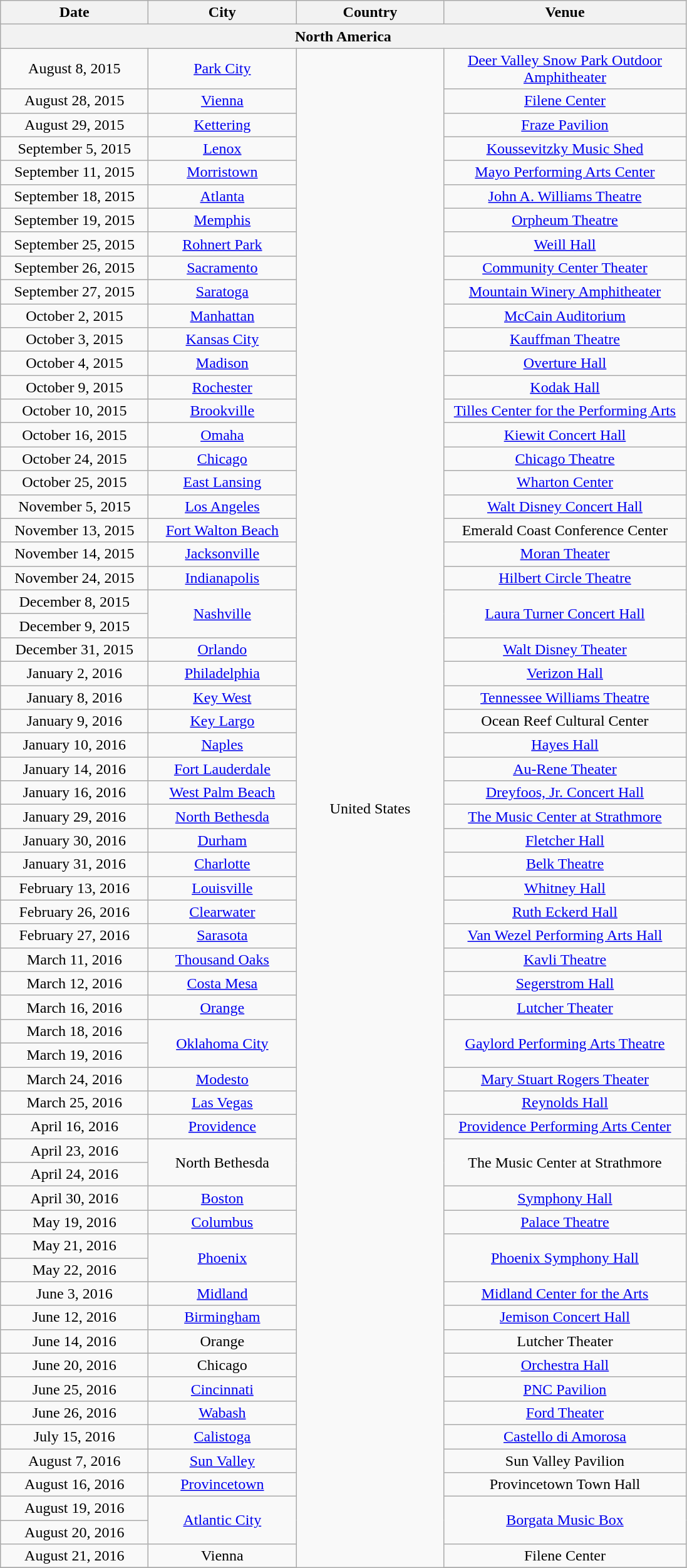<table class="wikitable" style="text-align:center;">
<tr>
<th style="width:150px;">Date</th>
<th style="width:150px;">City</th>
<th style="width:150px;">Country</th>
<th style="width:250px;">Venue</th>
</tr>
<tr>
<th colspan="4">North America</th>
</tr>
<tr>
<td>August 8, 2015</td>
<td><a href='#'>Park City</a></td>
<td rowspan="73">United States</td>
<td><a href='#'>Deer Valley Snow Park Outdoor Amphitheater</a></td>
</tr>
<tr>
<td>August 28, 2015</td>
<td><a href='#'>Vienna</a></td>
<td><a href='#'>Filene Center</a></td>
</tr>
<tr>
<td>August 29, 2015</td>
<td><a href='#'>Kettering</a></td>
<td><a href='#'>Fraze Pavilion</a></td>
</tr>
<tr>
<td>September 5, 2015</td>
<td><a href='#'>Lenox</a></td>
<td><a href='#'>Koussevitzky Music Shed</a></td>
</tr>
<tr>
<td>September 11, 2015</td>
<td><a href='#'>Morristown</a></td>
<td><a href='#'>Mayo Performing Arts Center</a></td>
</tr>
<tr>
<td>September 18, 2015</td>
<td><a href='#'>Atlanta</a></td>
<td><a href='#'>John A. Williams Theatre</a></td>
</tr>
<tr>
<td>September 19, 2015</td>
<td><a href='#'>Memphis</a></td>
<td><a href='#'>Orpheum Theatre</a></td>
</tr>
<tr>
<td>September 25, 2015</td>
<td><a href='#'>Rohnert Park</a></td>
<td><a href='#'>Weill Hall</a></td>
</tr>
<tr>
<td>September 26, 2015</td>
<td><a href='#'>Sacramento</a></td>
<td><a href='#'>Community Center Theater</a></td>
</tr>
<tr>
<td>September 27, 2015</td>
<td><a href='#'>Saratoga</a></td>
<td><a href='#'>Mountain Winery Amphitheater</a></td>
</tr>
<tr>
<td>October 2, 2015</td>
<td><a href='#'>Manhattan</a></td>
<td><a href='#'>McCain Auditorium</a></td>
</tr>
<tr>
<td>October 3, 2015</td>
<td><a href='#'>Kansas City</a></td>
<td><a href='#'>Kauffman Theatre</a></td>
</tr>
<tr>
<td>October 4, 2015</td>
<td><a href='#'>Madison</a></td>
<td><a href='#'>Overture Hall</a></td>
</tr>
<tr>
<td>October 9, 2015</td>
<td><a href='#'>Rochester</a></td>
<td><a href='#'>Kodak Hall</a></td>
</tr>
<tr>
<td>October 10, 2015</td>
<td><a href='#'>Brookville</a></td>
<td><a href='#'>Tilles Center for the Performing Arts</a></td>
</tr>
<tr>
<td>October 16, 2015</td>
<td><a href='#'>Omaha</a></td>
<td><a href='#'>Kiewit Concert Hall</a></td>
</tr>
<tr>
<td>October 24, 2015</td>
<td><a href='#'>Chicago</a></td>
<td><a href='#'>Chicago Theatre</a></td>
</tr>
<tr>
<td>October 25, 2015</td>
<td><a href='#'>East Lansing</a></td>
<td><a href='#'>Wharton Center</a></td>
</tr>
<tr>
<td>November 5, 2015</td>
<td><a href='#'>Los Angeles</a></td>
<td><a href='#'>Walt Disney Concert Hall</a></td>
</tr>
<tr>
<td>November 13, 2015</td>
<td><a href='#'>Fort Walton Beach</a></td>
<td>Emerald Coast Conference Center</td>
</tr>
<tr>
<td>November 14, 2015</td>
<td><a href='#'>Jacksonville</a></td>
<td><a href='#'>Moran Theater</a></td>
</tr>
<tr>
<td>November 24, 2015</td>
<td><a href='#'>Indianapolis</a></td>
<td><a href='#'>Hilbert Circle Theatre</a></td>
</tr>
<tr>
<td>December 8, 2015</td>
<td rowspan="2"><a href='#'>Nashville</a></td>
<td rowspan="2"><a href='#'>Laura Turner Concert Hall</a></td>
</tr>
<tr>
<td>December 9, 2015</td>
</tr>
<tr>
<td>December 31, 2015</td>
<td><a href='#'>Orlando</a></td>
<td><a href='#'>Walt Disney Theater</a></td>
</tr>
<tr>
<td>January 2, 2016</td>
<td><a href='#'>Philadelphia</a></td>
<td><a href='#'>Verizon Hall</a></td>
</tr>
<tr>
<td>January 8, 2016</td>
<td><a href='#'>Key West</a></td>
<td><a href='#'>Tennessee Williams Theatre</a></td>
</tr>
<tr>
<td>January 9, 2016</td>
<td><a href='#'>Key Largo</a></td>
<td>Ocean Reef Cultural Center</td>
</tr>
<tr>
<td>January 10, 2016</td>
<td><a href='#'>Naples</a></td>
<td><a href='#'>Hayes Hall</a></td>
</tr>
<tr>
<td>January 14, 2016</td>
<td><a href='#'>Fort Lauderdale</a></td>
<td><a href='#'>Au-Rene Theater</a></td>
</tr>
<tr>
<td>January 16, 2016</td>
<td><a href='#'>West Palm Beach</a></td>
<td><a href='#'>Dreyfoos, Jr. Concert Hall</a></td>
</tr>
<tr>
<td>January 29, 2016</td>
<td><a href='#'>North Bethesda</a></td>
<td><a href='#'>The Music Center at Strathmore</a></td>
</tr>
<tr>
<td>January 30, 2016</td>
<td><a href='#'>Durham</a></td>
<td><a href='#'>Fletcher Hall</a></td>
</tr>
<tr>
<td>January 31, 2016</td>
<td><a href='#'>Charlotte</a></td>
<td><a href='#'>Belk Theatre</a></td>
</tr>
<tr>
<td>February 13, 2016</td>
<td><a href='#'>Louisville</a></td>
<td><a href='#'>Whitney Hall</a></td>
</tr>
<tr>
<td>February 26, 2016</td>
<td><a href='#'>Clearwater</a></td>
<td><a href='#'>Ruth Eckerd Hall</a></td>
</tr>
<tr>
<td>February 27, 2016</td>
<td><a href='#'>Sarasota</a></td>
<td><a href='#'>Van Wezel Performing Arts Hall</a></td>
</tr>
<tr>
<td>March 11, 2016</td>
<td><a href='#'>Thousand Oaks</a></td>
<td><a href='#'>Kavli Theatre</a></td>
</tr>
<tr>
<td>March 12, 2016</td>
<td><a href='#'>Costa Mesa</a></td>
<td><a href='#'>Segerstrom Hall</a></td>
</tr>
<tr>
<td>March 16, 2016</td>
<td><a href='#'>Orange</a></td>
<td><a href='#'>Lutcher Theater</a></td>
</tr>
<tr>
<td>March 18, 2016</td>
<td rowspan="2"><a href='#'>Oklahoma City</a></td>
<td rowspan="2"><a href='#'>Gaylord Performing Arts Theatre</a></td>
</tr>
<tr>
<td>March 19, 2016</td>
</tr>
<tr>
<td>March 24, 2016</td>
<td><a href='#'>Modesto</a></td>
<td><a href='#'>Mary Stuart Rogers Theater</a></td>
</tr>
<tr>
<td>March 25, 2016</td>
<td><a href='#'>Las Vegas</a></td>
<td><a href='#'>Reynolds Hall</a></td>
</tr>
<tr>
<td>April 16, 2016</td>
<td><a href='#'>Providence</a></td>
<td><a href='#'>Providence Performing Arts Center</a></td>
</tr>
<tr>
<td>April 23, 2016</td>
<td rowspan="2">North Bethesda</td>
<td rowspan="2">The Music Center at Strathmore</td>
</tr>
<tr>
<td>April 24, 2016</td>
</tr>
<tr>
<td>April 30, 2016</td>
<td><a href='#'>Boston</a></td>
<td><a href='#'>Symphony Hall</a></td>
</tr>
<tr>
<td>May 19, 2016</td>
<td><a href='#'>Columbus</a></td>
<td><a href='#'>Palace Theatre</a></td>
</tr>
<tr>
<td>May 21, 2016</td>
<td rowspan="2"><a href='#'>Phoenix</a></td>
<td rowspan="2"><a href='#'>Phoenix Symphony Hall</a></td>
</tr>
<tr>
<td>May 22, 2016</td>
</tr>
<tr>
<td>June 3, 2016</td>
<td><a href='#'>Midland</a></td>
<td><a href='#'>Midland Center for the Arts</a></td>
</tr>
<tr>
<td>June 12, 2016</td>
<td><a href='#'>Birmingham</a></td>
<td><a href='#'>Jemison Concert Hall</a></td>
</tr>
<tr>
<td>June 14, 2016</td>
<td>Orange</td>
<td>Lutcher Theater</td>
</tr>
<tr>
<td>June 20, 2016</td>
<td>Chicago</td>
<td><a href='#'>Orchestra Hall</a></td>
</tr>
<tr>
<td>June 25, 2016</td>
<td><a href='#'>Cincinnati</a></td>
<td><a href='#'>PNC Pavilion</a></td>
</tr>
<tr>
<td>June 26, 2016</td>
<td><a href='#'>Wabash</a></td>
<td><a href='#'>Ford Theater</a></td>
</tr>
<tr>
<td>July 15, 2016</td>
<td><a href='#'>Calistoga</a></td>
<td><a href='#'>Castello di Amorosa</a></td>
</tr>
<tr>
<td>August 7, 2016</td>
<td><a href='#'>Sun Valley</a></td>
<td>Sun Valley Pavilion</td>
</tr>
<tr>
<td>August 16, 2016</td>
<td><a href='#'>Provincetown</a></td>
<td>Provincetown Town Hall</td>
</tr>
<tr>
<td>August 19, 2016</td>
<td rowspan="2"><a href='#'>Atlantic City</a></td>
<td rowspan="2"><a href='#'>Borgata Music Box</a></td>
</tr>
<tr>
<td>August 20, 2016</td>
</tr>
<tr>
<td>August 21, 2016</td>
<td>Vienna</td>
<td>Filene Center</td>
</tr>
<tr>
</tr>
</table>
